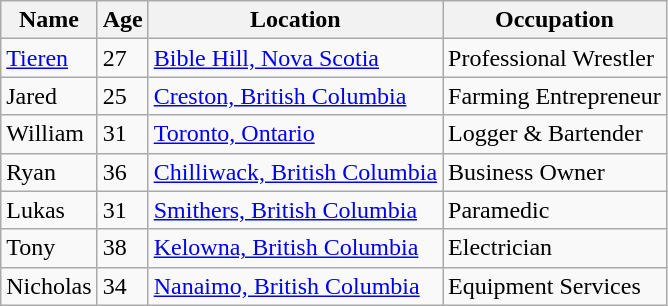<table class="wikitable">
<tr>
<th>Name</th>
<th>Age</th>
<th>Location</th>
<th>Occupation</th>
</tr>
<tr>
<td><a href='#'>Tieren</a></td>
<td>27</td>
<td><a href='#'>Bible Hill, Nova Scotia</a></td>
<td>Professional Wrestler</td>
</tr>
<tr>
<td>Jared</td>
<td>25</td>
<td><a href='#'>Creston, British Columbia</a></td>
<td>Farming Entrepreneur</td>
</tr>
<tr>
<td>William</td>
<td>31</td>
<td><a href='#'>Toronto, Ontario</a></td>
<td>Logger & Bartender</td>
</tr>
<tr>
<td>Ryan</td>
<td>36</td>
<td><a href='#'>Chilliwack, British Columbia</a></td>
<td>Business Owner</td>
</tr>
<tr>
<td>Lukas</td>
<td>31</td>
<td><a href='#'>Smithers, British Columbia</a></td>
<td>Paramedic</td>
</tr>
<tr>
<td>Tony</td>
<td>38</td>
<td><a href='#'>Kelowna, British Columbia</a></td>
<td>Electrician</td>
</tr>
<tr>
<td>Nicholas</td>
<td>34</td>
<td><a href='#'>Nanaimo, British Columbia</a></td>
<td>Equipment Services</td>
</tr>
</table>
